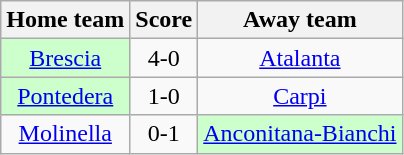<table class="wikitable" style="text-align: center">
<tr>
<th>Home team</th>
<th>Score</th>
<th>Away team</th>
</tr>
<tr>
<td bgcolor="ccffcc"><a href='#'>Brescia</a></td>
<td>4-0</td>
<td><a href='#'>Atalanta</a></td>
</tr>
<tr>
<td bgcolor="ccffcc"><a href='#'>Pontedera</a></td>
<td>1-0</td>
<td><a href='#'>Carpi</a></td>
</tr>
<tr>
<td><a href='#'>Molinella</a></td>
<td>0-1</td>
<td bgcolor="ccffcc"><a href='#'>Anconitana-Bianchi</a></td>
</tr>
</table>
